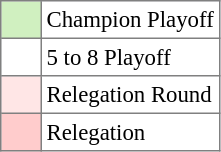<table bgcolor="#f7f8ff" cellpadding="3" cellspacing="0" border="1" style="font-size: 95%; border: gray solid 1px; border-collapse: collapse;text-align:center;">
<tr>
<td style="background: #D0F0C0;" width="20"></td>
<td bgcolor="#ffffff" align="left">Champion Playoff</td>
</tr>
<tr>
<td style="background: #FFFFFF;" width="20"></td>
<td bgcolor="#ffffff" align="left">5 to 8 Playoff</td>
</tr>
<tr>
<td style="background: #FFE6E6;" width="20"></td>
<td bgcolor="#ffffff" align="left">Relegation Round</td>
</tr>
<tr>
<td style="background: #FFCCCC;" width="20"></td>
<td bgcolor="#ffffff" align="left">Relegation</td>
</tr>
</table>
